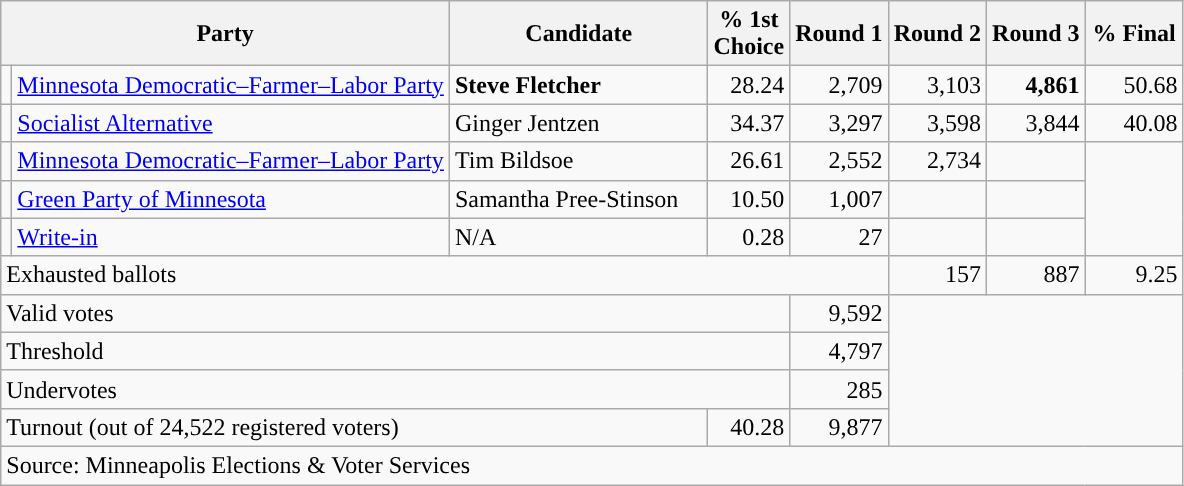<table class="wikitable">
<tr>
<th colspan="2" style="width:290px">Party</th>
<th style="width:165px">Candidate</th>
<th>% 1st<br>Choice</th>
<th>Round 1</th>
<th>Round 2</th>
<th>Round 3</th>
<th style="width:58px;">% Final</th>
</tr>
<tr>
<td style="background-color:"></td>
<td><a href='#'>Minnesota Democratic–Farmer–Labor Party</a></td>
<td><strong>Steve Fletcher</strong></td>
<td align="right">28.24</td>
<td align="right">2,709</td>
<td align="right">3,103</td>
<td align="right"><strong>4,861</strong></td>
<td align="right">50.68</td>
</tr>
<tr>
<td style="background-color:"></td>
<td><a href='#'>Socialist Alternative</a></td>
<td>Ginger Jentzen</td>
<td align="right">34.37</td>
<td align="right">3,297</td>
<td align="right">3,598</td>
<td align="right">3,844</td>
<td align="right">40.08</td>
</tr>
<tr>
<td style="background-color:"></td>
<td><a href='#'>Minnesota Democratic–Farmer–Labor Party</a></td>
<td>Tim Bildsoe</td>
<td align="right">26.61</td>
<td align="right">2,552</td>
<td align="right">2,734</td>
<td></td>
<td rowspan="3"></td>
</tr>
<tr>
<td style="background-color:"></td>
<td><a href='#'>Green Party of Minnesota</a></td>
<td>Samantha Pree-Stinson</td>
<td align="right">10.50</td>
<td align="right">1,007</td>
<td></td>
<td></td>
</tr>
<tr>
<td style="background-color:"></td>
<td><a href='#'>Write-in</a></td>
<td>N/A</td>
<td align="right">0.28</td>
<td align="right">27</td>
<td></td>
<td></td>
</tr>
<tr>
<td colspan="5">Exhausted ballots</td>
<td align="right">157</td>
<td align="right">887</td>
<td align="right">9.25</td>
</tr>
<tr>
<td colspan="4">Valid votes</td>
<td align="right">9,592</td>
<td colspan="3" rowspan="4"></td>
</tr>
<tr>
<td colspan="4">Threshold</td>
<td align="right">4,797</td>
</tr>
<tr>
<td colspan="4">Undervotes</td>
<td align="right">285</td>
</tr>
<tr>
<td colspan="3">Turnout (out of 24,522 registered voters)</td>
<td align="right">40.28</td>
<td align="right">9,877</td>
</tr>
<tr>
<td colspan="8">Source: Minneapolis Elections & Voter Services</td>
</tr>
</table>
